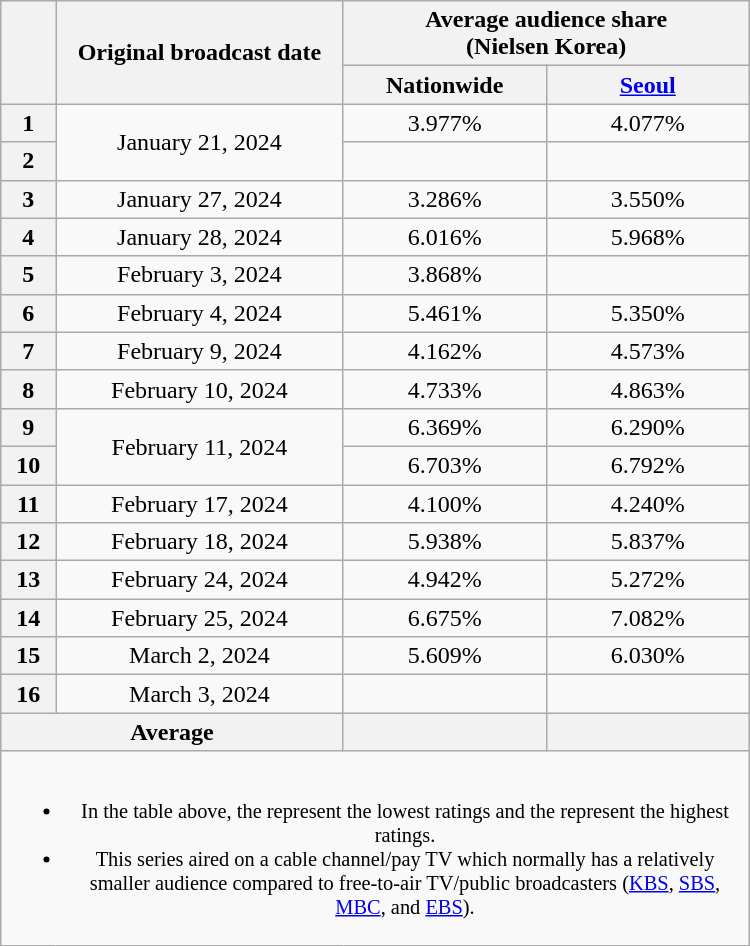<table class="wikitable" style="margin-left:auto; margin-right:auto; width:500px; text-align:center">
<tr>
<th scope="col" rowspan="2"></th>
<th scope="col" rowspan="2">Original broadcast date</th>
<th scope="col" colspan="2">Average audience share<br>(Nielsen Korea)</th>
</tr>
<tr>
<th scope="col" style="width:8em">Nationwide</th>
<th scope="col" style="width:8em"><a href='#'>Seoul</a></th>
</tr>
<tr>
<th scope="row">1</th>
<td rowspan="2">January 21, 2024</td>
<td>3.977% </td>
<td>4.077% </td>
</tr>
<tr>
<th scope="row">2</th>
<td><strong></strong> </td>
<td><strong></strong> </td>
</tr>
<tr>
<th scope="row">3</th>
<td>January 27, 2024</td>
<td>3.286% </td>
<td>3.550% </td>
</tr>
<tr>
<th scope="row">4</th>
<td>January 28, 2024</td>
<td>6.016% </td>
<td>5.968% </td>
</tr>
<tr>
<th scope="row">5</th>
<td>February 3, 2024</td>
<td>3.868% </td>
<td></td>
</tr>
<tr>
<th scope="row">6</th>
<td>February 4, 2024</td>
<td>5.461% </td>
<td>5.350% </td>
</tr>
<tr>
<th scope="row">7</th>
<td>February 9, 2024</td>
<td>4.162% </td>
<td>4.573% </td>
</tr>
<tr>
<th scope="row">8</th>
<td>February 10, 2024</td>
<td>4.733% </td>
<td>4.863% </td>
</tr>
<tr>
<th scope="row">9</th>
<td rowspan="2">February 11, 2024</td>
<td>6.369% </td>
<td>6.290% </td>
</tr>
<tr>
<th scope="row">10</th>
<td>6.703% </td>
<td>6.792% </td>
</tr>
<tr>
<th scope="row">11</th>
<td>February 17, 2024</td>
<td>4.100% </td>
<td>4.240% </td>
</tr>
<tr>
<th scope="row">12</th>
<td>February 18, 2024</td>
<td>5.938% </td>
<td>5.837% </td>
</tr>
<tr>
<th scope="row">13</th>
<td>February 24, 2024</td>
<td>4.942% </td>
<td>5.272% </td>
</tr>
<tr>
<th scope="row">14</th>
<td>February 25, 2024</td>
<td>6.675% </td>
<td>7.082% </td>
</tr>
<tr>
<th scope="row">15</th>
<td>March 2, 2024</td>
<td>5.609% </td>
<td>6.030% </td>
</tr>
<tr>
<th scope="row">16</th>
<td>March 3, 2024</td>
<td><strong></strong> </td>
<td><strong></strong> </td>
</tr>
<tr>
<th scope="col" colspan="2">Average</th>
<th scope="col"></th>
<th scope="col"></th>
</tr>
<tr>
<td colspan="4" style="font-size:85%"><br><ul><li>In the table above, the <strong></strong> represent the lowest ratings and the <strong></strong> represent the highest ratings.</li><li>This series aired on a cable channel/pay TV which normally has a relatively smaller audience compared to free-to-air TV/public broadcasters (<a href='#'>KBS</a>, <a href='#'>SBS</a>, <a href='#'>MBC</a>, and <a href='#'>EBS</a>).</li></ul></td>
</tr>
</table>
